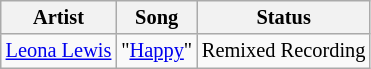<table class="wikitable" style="font-size: 85%">
<tr>
<th>Artist</th>
<th>Song</th>
<th>Status</th>
</tr>
<tr>
<td> <a href='#'>Leona Lewis</a></td>
<td>"<a href='#'>Happy</a>"</td>
<td>Remixed Recording</td>
</tr>
</table>
